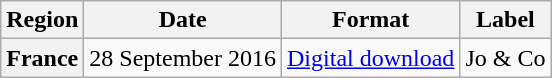<table class="wikitable sortable plainrowheaders">
<tr>
<th scope="col">Region</th>
<th scope="col">Date</th>
<th scope="col">Format</th>
<th scope="col">Label</th>
</tr>
<tr>
<th scope="row">France</th>
<td>28 September 2016</td>
<td><a href='#'>Digital download</a></td>
<td>Jo & Co</td>
</tr>
</table>
